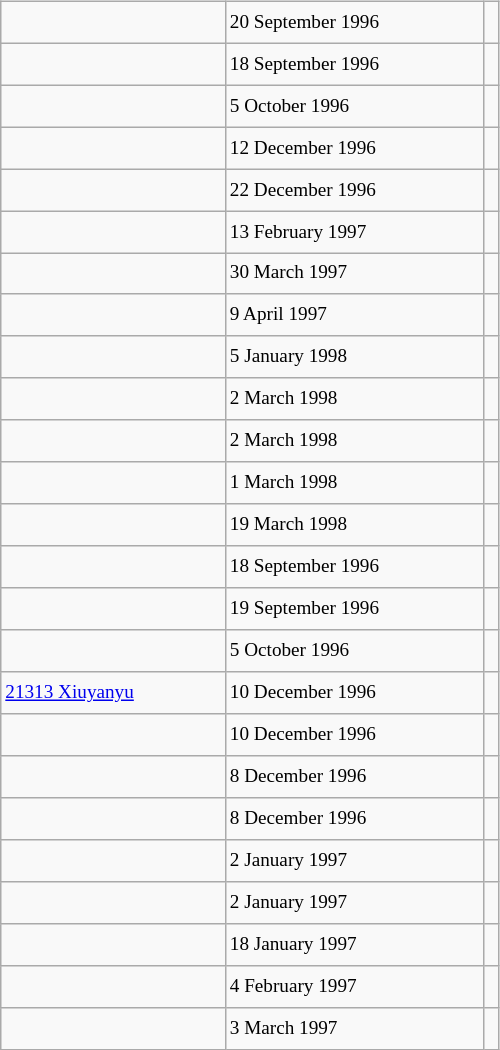<table class="wikitable" style="font-size: 80%; float: left; width: 26em; margin-right: 1em; height: 700px">
<tr>
<td></td>
<td>20 September 1996</td>
<td></td>
</tr>
<tr>
<td></td>
<td>18 September 1996</td>
<td></td>
</tr>
<tr>
<td></td>
<td>5 October 1996</td>
<td></td>
</tr>
<tr>
<td></td>
<td>12 December 1996</td>
<td></td>
</tr>
<tr>
<td></td>
<td>22 December 1996</td>
<td></td>
</tr>
<tr>
<td></td>
<td>13 February 1997</td>
<td></td>
</tr>
<tr>
<td></td>
<td>30 March 1997</td>
<td></td>
</tr>
<tr>
<td></td>
<td>9 April 1997</td>
<td></td>
</tr>
<tr>
<td></td>
<td>5 January 1998</td>
<td></td>
</tr>
<tr>
<td></td>
<td>2 March 1998</td>
<td></td>
</tr>
<tr>
<td></td>
<td>2 March 1998</td>
<td></td>
</tr>
<tr>
<td></td>
<td>1 March 1998</td>
<td></td>
</tr>
<tr>
<td></td>
<td>19 March 1998</td>
<td></td>
</tr>
<tr>
<td></td>
<td>18 September 1996</td>
<td></td>
</tr>
<tr>
<td></td>
<td>19 September 1996</td>
<td></td>
</tr>
<tr>
<td></td>
<td>5 October 1996</td>
<td></td>
</tr>
<tr>
<td><a href='#'>21313 Xiuyanyu</a></td>
<td>10 December 1996</td>
<td></td>
</tr>
<tr>
<td></td>
<td>10 December 1996</td>
<td></td>
</tr>
<tr>
<td></td>
<td>8 December 1996</td>
<td></td>
</tr>
<tr>
<td></td>
<td>8 December 1996</td>
<td></td>
</tr>
<tr>
<td></td>
<td>2 January 1997</td>
<td></td>
</tr>
<tr>
<td></td>
<td>2 January 1997</td>
<td></td>
</tr>
<tr>
<td></td>
<td>18 January 1997</td>
<td></td>
</tr>
<tr>
<td></td>
<td>4 February 1997</td>
<td></td>
</tr>
<tr>
<td></td>
<td>3 March 1997</td>
<td></td>
</tr>
</table>
